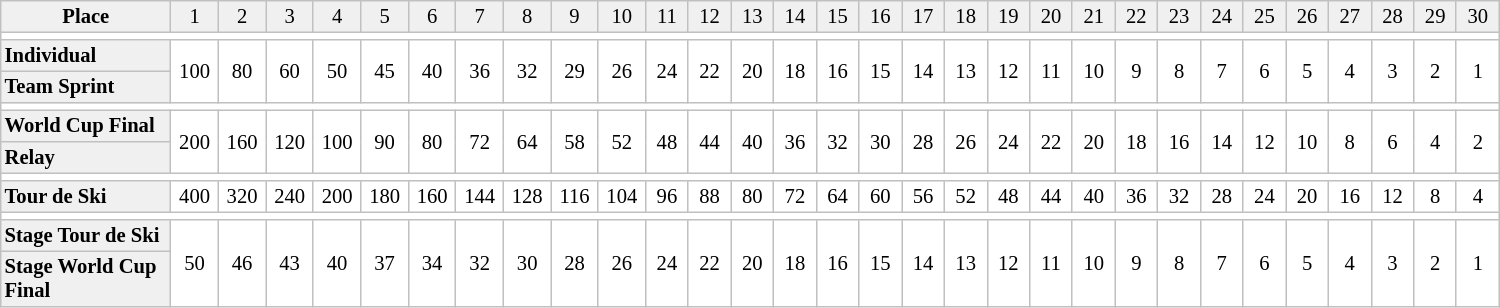<table border="1" cellpadding="2" cellspacing="0" style="border:1px solid #C0C0C0; border-collapse:collapse; font-size:86%; margin-top:1em; text-align:center" width="1000">
<tr bgcolor="#F0F0F0">
<td width=150><strong>Place</strong></td>
<td width=32>1</td>
<td width=32>2</td>
<td width=32>3</td>
<td width=32>4</td>
<td width=32>5</td>
<td width=32>6</td>
<td width=32>7</td>
<td width=32>8</td>
<td width=32>9</td>
<td width=32>10</td>
<td width=32>11</td>
<td width=32>12</td>
<td width=32>13</td>
<td width=32>14</td>
<td width=32>15</td>
<td width=32>16</td>
<td width=32>17</td>
<td width=32>18</td>
<td width=32>19</td>
<td width=32>20</td>
<td width=32>21</td>
<td width=32>22</td>
<td width=32>23</td>
<td width=32>24</td>
<td width=32>25</td>
<td width=32>26</td>
<td width=32>27</td>
<td width=32>28</td>
<td width=32>29</td>
<td width=32>30</td>
</tr>
<tr>
<td colspan=31></td>
</tr>
<tr>
<td bgcolor="#F0F0F0" align=left><strong>Individual</strong></td>
<td rowspan=2>100</td>
<td rowspan=2>80</td>
<td rowspan=2>60</td>
<td rowspan=2>50</td>
<td rowspan=2>45</td>
<td rowspan=2>40</td>
<td rowspan=2>36</td>
<td rowspan=2>32</td>
<td rowspan=2>29</td>
<td rowspan=2>26</td>
<td rowspan=2>24</td>
<td rowspan=2>22</td>
<td rowspan=2>20</td>
<td rowspan=2>18</td>
<td rowspan=2>16</td>
<td rowspan=2>15</td>
<td rowspan=2>14</td>
<td rowspan=2>13</td>
<td rowspan=2>12</td>
<td rowspan=2>11</td>
<td rowspan=2>10</td>
<td rowspan=2>9</td>
<td rowspan=2>8</td>
<td rowspan=2>7</td>
<td rowspan=2>6</td>
<td rowspan=2>5</td>
<td rowspan=2>4</td>
<td rowspan=2>3</td>
<td rowspan=2>2</td>
<td rowspan=2>1</td>
</tr>
<tr>
<td bgcolor="#F0F0F0" align=left><strong>Team Sprint</strong></td>
</tr>
<tr>
<td colspan=31></td>
</tr>
<tr>
<td bgcolor="#F0F0F0" align=left><strong>World Cup Final</strong></td>
<td rowspan=2>200</td>
<td rowspan=2>160</td>
<td rowspan=2>120</td>
<td rowspan=2>100</td>
<td rowspan=2>90</td>
<td rowspan=2>80</td>
<td rowspan=2>72</td>
<td rowspan=2>64</td>
<td rowspan=2>58</td>
<td rowspan=2>52</td>
<td rowspan=2>48</td>
<td rowspan=2>44</td>
<td rowspan=2>40</td>
<td rowspan=2>36</td>
<td rowspan=2>32</td>
<td rowspan=2>30</td>
<td rowspan=2>28</td>
<td rowspan=2>26</td>
<td rowspan=2>24</td>
<td rowspan=2>22</td>
<td rowspan=2>20</td>
<td rowspan=2>18</td>
<td rowspan=2>16</td>
<td rowspan=2>14</td>
<td rowspan=2>12</td>
<td rowspan=2>10</td>
<td rowspan=2>8</td>
<td rowspan=2>6</td>
<td rowspan=2>4</td>
<td rowspan=2>2</td>
</tr>
<tr>
<td bgcolor="#F0F0F0" align=left><strong>Relay</strong></td>
</tr>
<tr>
<td colspan=31></td>
</tr>
<tr>
<td bgcolor="#F0F0F0" align=left><strong>Tour de Ski</strong></td>
<td>400</td>
<td>320</td>
<td>240</td>
<td>200</td>
<td>180</td>
<td>160</td>
<td>144</td>
<td>128</td>
<td>116</td>
<td>104</td>
<td>96</td>
<td>88</td>
<td>80</td>
<td>72</td>
<td>64</td>
<td>60</td>
<td>56</td>
<td>52</td>
<td>48</td>
<td>44</td>
<td>40</td>
<td>36</td>
<td>32</td>
<td>28</td>
<td>24</td>
<td>20</td>
<td>16</td>
<td>12</td>
<td>8</td>
<td>4</td>
</tr>
<tr>
<td colspan=31></td>
</tr>
<tr>
<td bgcolor="#F0F0F0" align=left><strong>Stage Tour de Ski</strong></td>
<td rowspan=2>50</td>
<td rowspan=2>46</td>
<td rowspan=2>43</td>
<td rowspan=2>40</td>
<td rowspan=2>37</td>
<td rowspan=2>34</td>
<td rowspan=2>32</td>
<td rowspan=2>30</td>
<td rowspan=2>28</td>
<td rowspan=2>26</td>
<td rowspan=2>24</td>
<td rowspan=2>22</td>
<td rowspan=2>20</td>
<td rowspan=2>18</td>
<td rowspan=2>16</td>
<td rowspan=2>15</td>
<td rowspan=2>14</td>
<td rowspan=2>13</td>
<td rowspan=2>12</td>
<td rowspan=2>11</td>
<td rowspan=2>10</td>
<td rowspan=2>9</td>
<td rowspan=2>8</td>
<td rowspan=2>7</td>
<td rowspan=2>6</td>
<td rowspan=2>5</td>
<td rowspan=2>4</td>
<td rowspan=2>3</td>
<td rowspan=2>2</td>
<td rowspan=2>1</td>
</tr>
<tr>
<td bgcolor="#F0F0F0" align=left><strong>Stage World Cup Final</strong></td>
</tr>
</table>
